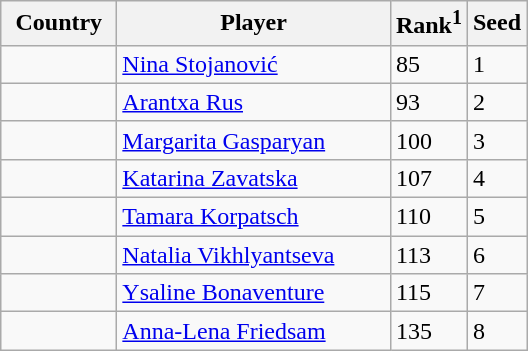<table class="sortable wikitable">
<tr>
<th width="70">Country</th>
<th width="175">Player</th>
<th>Rank<sup>1</sup></th>
<th>Seed</th>
</tr>
<tr>
<td></td>
<td><a href='#'>Nina Stojanović</a></td>
<td>85</td>
<td>1</td>
</tr>
<tr>
<td></td>
<td><a href='#'>Arantxa Rus</a></td>
<td>93</td>
<td>2</td>
</tr>
<tr>
<td></td>
<td><a href='#'>Margarita Gasparyan</a></td>
<td>100</td>
<td>3</td>
</tr>
<tr>
<td></td>
<td><a href='#'>Katarina Zavatska</a></td>
<td>107</td>
<td>4</td>
</tr>
<tr>
<td></td>
<td><a href='#'>Tamara Korpatsch</a></td>
<td>110</td>
<td>5</td>
</tr>
<tr>
<td></td>
<td><a href='#'>Natalia Vikhlyantseva</a></td>
<td>113</td>
<td>6</td>
</tr>
<tr>
<td></td>
<td><a href='#'>Ysaline Bonaventure</a></td>
<td>115</td>
<td>7</td>
</tr>
<tr>
<td></td>
<td><a href='#'>Anna-Lena Friedsam</a></td>
<td>135</td>
<td>8</td>
</tr>
</table>
